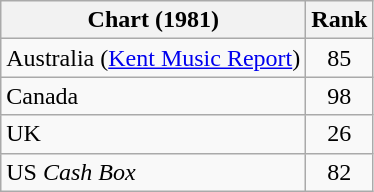<table class="wikitable sortable">
<tr>
<th align="left">Chart (1981)</th>
<th style="text-align:center;">Rank</th>
</tr>
<tr>
<td>Australia (<a href='#'>Kent Music Report</a>)</td>
<td style="text-align:center;">85</td>
</tr>
<tr>
<td>Canada</td>
<td style="text-align:center;">98</td>
</tr>
<tr>
<td>UK</td>
<td style="text-align:center;">26</td>
</tr>
<tr>
<td>US <em>Cash Box</em></td>
<td style="text-align:center;">82</td>
</tr>
</table>
